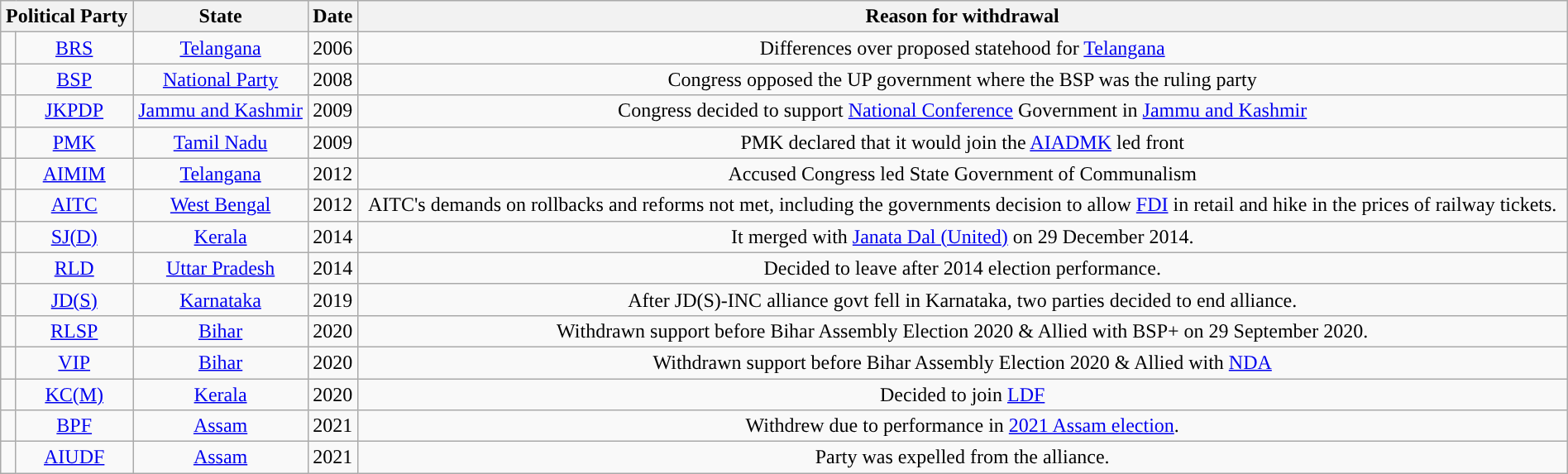<table class="wikitable" style="width:100%; text-align:center">
<tr>
<th colspan=2>Political Party</th>
<th>State</th>
<th>Date</th>
<th>Reason for withdrawal</th>
</tr>
<tr>
<td style="background-color:"></td>
<td style="text-align: center;"><a href='#'>BRS</a></td>
<td style="text-align: center;"><a href='#'>Telangana</a></td>
<td style="text-align: center;">2006</td>
<td>Differences over proposed statehood for <a href='#'>Telangana</a></td>
</tr>
<tr>
<td style="background-color:"></td>
<td style="text-align: center;"><a href='#'>BSP</a></td>
<td style="text-align: center;"><a href='#'>National Party</a></td>
<td style="text-align: center;">2008</td>
<td>Congress opposed the UP government where the BSP was the ruling party</td>
</tr>
<tr>
<td style="background-color:"></td>
<td style="text-align: center;"><a href='#'>JKPDP</a></td>
<td style="text-align: center;"><a href='#'>Jammu and Kashmir</a></td>
<td style="text-align: center;">2009</td>
<td>Congress decided to support <a href='#'>National Conference</a> Government in <a href='#'>Jammu and Kashmir</a></td>
</tr>
<tr>
<td style="background-color:"></td>
<td style="text-align: center;"><a href='#'>PMK</a></td>
<td style="text-align: center;"><a href='#'>Tamil Nadu</a></td>
<td style="text-align: center;">2009</td>
<td>PMK declared that it would join the <a href='#'>AIADMK</a> led front</td>
</tr>
<tr>
<td style="background-color:"></td>
<td style="text-align: center;"><a href='#'>AIMIM</a></td>
<td style="text-align: center;"><a href='#'>Telangana</a></td>
<td style="text-align: center;">2012</td>
<td>Accused Congress led State Government of Communalism</td>
</tr>
<tr>
<td style="background-color:"></td>
<td style="text-align: center;"><a href='#'>AITC</a></td>
<td style="text-align: center;"><a href='#'>West Bengal</a></td>
<td style="text-align: center;">2012</td>
<td>AITC's demands on rollbacks and reforms not met, including the governments decision to allow <a href='#'>FDI</a> in retail and hike in the prices of railway tickets.</td>
</tr>
<tr>
<td style="background-color:"></td>
<td style="text-align: center;"><a href='#'>SJ(D)</a></td>
<td style="text-align: center;"><a href='#'>Kerala</a></td>
<td style="text-align: center;">2014</td>
<td>It merged with <a href='#'>Janata Dal (United)</a> on 29 December 2014.</td>
</tr>
<tr>
<td style="background-color:"></td>
<td style="text-align: center;"><a href='#'>RLD</a></td>
<td style="text-align: center;"><a href='#'>Uttar Pradesh</a></td>
<td style="text-align: center;">2014</td>
<td>Decided to leave after 2014 election performance.</td>
</tr>
<tr>
<td style="background-color:"></td>
<td style="text-align: center;"><a href='#'>JD(S)</a></td>
<td style="text-align: center;"><a href='#'>Karnataka</a></td>
<td style="text-align: center;">2019</td>
<td>After JD(S)-INC alliance govt fell in Karnataka, two parties decided to end alliance.</td>
</tr>
<tr>
<td style="background-color:"></td>
<td style="text-align: center;"><a href='#'>RLSP</a></td>
<td style="text-align: center;"><a href='#'>Bihar</a></td>
<td style="text-align: center;">2020</td>
<td>Withdrawn support before Bihar Assembly Election 2020 & Allied with BSP+ on 29 September 2020.</td>
</tr>
<tr>
<td style="background-color:"></td>
<td style="text-align: center;"><a href='#'>VIP</a></td>
<td style="text-align: center;"><a href='#'>Bihar</a></td>
<td style="text-align: center;">2020</td>
<td>Withdrawn support before Bihar Assembly Election 2020 & Allied with <a href='#'>NDA</a></td>
</tr>
<tr>
<td style="background-color:"></td>
<td style="text-align: center;"><a href='#'>KC(M)</a></td>
<td style="text-align: center;"><a href='#'>Kerala</a></td>
<td style="text-align: center;">2020</td>
<td>Decided to join <a href='#'>LDF</a></td>
</tr>
<tr>
<td style="background-color:"></td>
<td style="text-align: center;"><a href='#'>BPF</a></td>
<td style="text-align: center;"><a href='#'>Assam</a></td>
<td style="text-align: center;">2021</td>
<td>Withdrew due to performance in <a href='#'>2021 Assam election</a>.</td>
</tr>
<tr>
<td style="background-color:"></td>
<td style="text-align: center;"><a href='#'>AIUDF</a></td>
<td style="text-align: center;"><a href='#'>Assam</a></td>
<td style="text-align: center;">2021</td>
<td>Party was expelled from the alliance.</td>
</tr>
</table>
